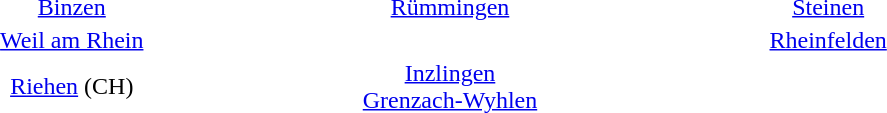<table border="0" style="width:60%; margin:auto;">
<tr>
<td style="width:33%; text-align:center;"><a href='#'>Binzen</a></td>
<td style="width:33%; text-align:center;"><a href='#'>Rümmingen</a></td>
<td style="width:33%; text-align:center;"><a href='#'>Steinen</a></td>
</tr>
<tr>
<td style="width:33%; text-align:center;"><a href='#'>Weil am Rhein</a></td>
<td style="width:33%; text-align:center;"></td>
<td style="width:33%; text-align:center;"><a href='#'>Rheinfelden</a></td>
</tr>
<tr style="text-align:center;">
<td style="width:33%; "><a href='#'>Riehen</a> (CH)</td>
<td style="width:33%; "><a href='#'>Inzlingen</a> <br> <a href='#'>Grenzach-Wyhlen</a></td>
</tr>
</table>
